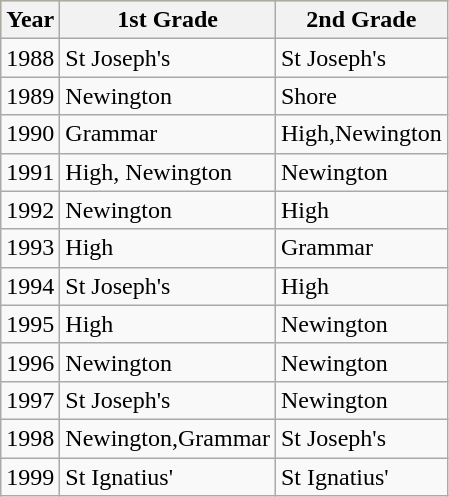<table class="wikitable sortable">
<tr bgcolor="#FFCC33">
<th scope="col">Year</th>
<th scope="col">1st Grade</th>
<th scope="col">2nd Grade</th>
</tr>
<tr>
<td>1988</td>
<td>St Joseph's</td>
<td>St Joseph's</td>
</tr>
<tr>
<td>1989</td>
<td>Newington</td>
<td>Shore</td>
</tr>
<tr>
<td>1990</td>
<td>Grammar</td>
<td>High,Newington</td>
</tr>
<tr>
<td>1991</td>
<td>High, Newington</td>
<td>Newington</td>
</tr>
<tr>
<td>1992</td>
<td>Newington</td>
<td>High</td>
</tr>
<tr>
<td>1993</td>
<td>High</td>
<td>Grammar</td>
</tr>
<tr>
<td>1994</td>
<td>St Joseph's</td>
<td>High</td>
</tr>
<tr>
<td>1995</td>
<td>High</td>
<td>Newington</td>
</tr>
<tr>
<td>1996</td>
<td>Newington</td>
<td>Newington</td>
</tr>
<tr>
<td>1997</td>
<td>St Joseph's</td>
<td>Newington</td>
</tr>
<tr>
<td>1998</td>
<td>Newington,Grammar</td>
<td>St Joseph's</td>
</tr>
<tr>
<td>1999</td>
<td>St Ignatius'</td>
<td>St Ignatius'</td>
</tr>
</table>
